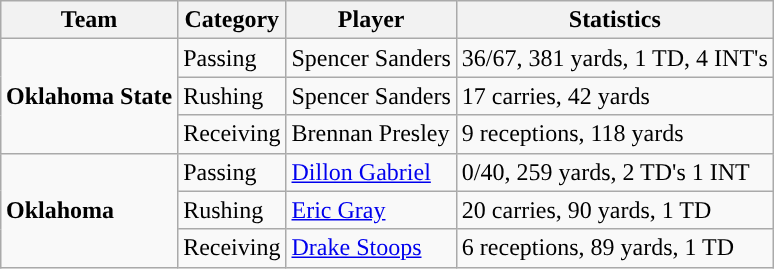<table class="wikitable" style="float: right;">
<tr>
<th>Team</th>
<th>Category</th>
<th>Player</th>
<th>Statistics</th>
</tr>
<tr>
<td rowspan=3><strong>Oklahoma State</strong></td>
<td>Passing</td>
<td>Spencer Sanders</td>
<td>36/67, 381 yards, 1 TD, 4 INT's</td>
</tr>
<tr>
<td>Rushing</td>
<td>Spencer Sanders</td>
<td>17 carries, 42 yards</td>
</tr>
<tr>
<td>Receiving</td>
<td>Brennan Presley</td>
<td>9 receptions, 118 yards</td>
</tr>
<tr>
<td rowspan=3><strong>Oklahoma</strong></td>
<td>Passing</td>
<td><a href='#'>Dillon Gabriel</a></td>
<td>0/40, 259 yards, 2 TD's 1 INT</td>
</tr>
<tr>
<td>Rushing</td>
<td><a href='#'>Eric Gray</a></td>
<td>20 carries, 90 yards, 1 TD</td>
</tr>
<tr>
<td>Receiving</td>
<td><a href='#'>Drake Stoops</a></td>
<td>6 receptions, 89 yards, 1 TD</td>
</tr>
</table>
